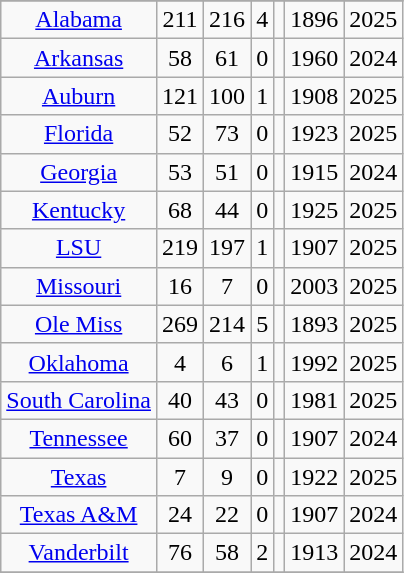<table class="wikitable sortable" style="text-align:center;">
<tr>
</tr>
<tr style="text-align:center;">
<td><a href='#'>Alabama</a></td>
<td>211</td>
<td>216</td>
<td>4</td>
<td></td>
<td>1896</td>
<td>2025</td>
</tr>
<tr style="text-align:center;">
<td><a href='#'>Arkansas</a></td>
<td>58</td>
<td>61</td>
<td>0</td>
<td></td>
<td>1960</td>
<td>2024</td>
</tr>
<tr style="text-align:center;">
<td><a href='#'>Auburn</a></td>
<td>121</td>
<td>100</td>
<td>1</td>
<td></td>
<td>1908</td>
<td>2025</td>
</tr>
<tr style="text-align:center;">
<td><a href='#'>Florida</a></td>
<td>52</td>
<td>73</td>
<td>0</td>
<td></td>
<td>1923</td>
<td>2025</td>
</tr>
<tr style="text-align:center;">
<td><a href='#'>Georgia</a></td>
<td>53</td>
<td>51</td>
<td>0</td>
<td></td>
<td>1915</td>
<td>2024</td>
</tr>
<tr style="text-align:center;">
<td><a href='#'>Kentucky</a></td>
<td>68</td>
<td>44</td>
<td>0</td>
<td></td>
<td>1925</td>
<td>2025</td>
</tr>
<tr style="text-align:center;">
<td><a href='#'>LSU</a></td>
<td>219</td>
<td>197</td>
<td>1</td>
<td></td>
<td>1907</td>
<td>2025</td>
</tr>
<tr style="text-align:center;">
<td><a href='#'>Missouri</a></td>
<td>16</td>
<td>7</td>
<td>0</td>
<td></td>
<td>2003</td>
<td>2025</td>
</tr>
<tr style="text-align:center;">
<td><a href='#'>Ole Miss</a></td>
<td>269</td>
<td>214</td>
<td>5</td>
<td></td>
<td>1893</td>
<td>2025</td>
</tr>
<tr style="text-align:center;">
<td><a href='#'>Oklahoma</a></td>
<td>4</td>
<td>6</td>
<td>1</td>
<td></td>
<td>1992</td>
<td>2025</td>
</tr>
<tr style="text-align:center;">
<td><a href='#'>South Carolina</a></td>
<td>40</td>
<td>43</td>
<td>0</td>
<td></td>
<td>1981</td>
<td>2025</td>
</tr>
<tr style="text-align:center;">
<td><a href='#'>Tennessee</a></td>
<td>60</td>
<td>37</td>
<td>0</td>
<td></td>
<td>1907</td>
<td>2024</td>
</tr>
<tr style="text-align:center;">
<td><a href='#'>Texas</a></td>
<td>7</td>
<td>9</td>
<td>0</td>
<td></td>
<td>1922</td>
<td>2025</td>
</tr>
<tr style="text-align:center;">
<td><a href='#'>Texas A&M</a></td>
<td>24</td>
<td>22</td>
<td>0</td>
<td></td>
<td>1907</td>
<td>2024</td>
</tr>
<tr style="text-align:center;">
<td><a href='#'>Vanderbilt</a></td>
<td>76</td>
<td>58</td>
<td>2</td>
<td></td>
<td>1913</td>
<td>2024</td>
</tr>
<tr>
</tr>
</table>
